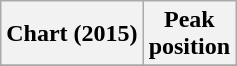<table class="wikitable plainrowheaders">
<tr>
<th scope="col">Chart (2015)</th>
<th scope="col">Peak<br>position</th>
</tr>
<tr>
</tr>
</table>
